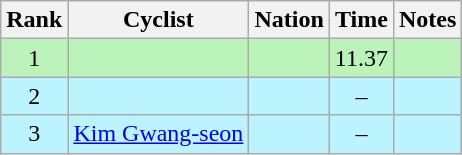<table class="wikitable sortable" style="text-align:center">
<tr>
<th>Rank</th>
<th>Cyclist</th>
<th>Nation</th>
<th>Time</th>
<th>Notes</th>
</tr>
<tr bgcolor=bbf3bb>
<td>1</td>
<td align=left></td>
<td align=left></td>
<td>11.37</td>
<td></td>
</tr>
<tr bgcolor=bbf3ff>
<td>2</td>
<td align=left></td>
<td align=left></td>
<td>–</td>
<td></td>
</tr>
<tr bgcolor=bbf3ff>
<td>3</td>
<td align=left><a href='#'>Kim Gwang-seon</a></td>
<td align=left></td>
<td>–</td>
<td></td>
</tr>
</table>
